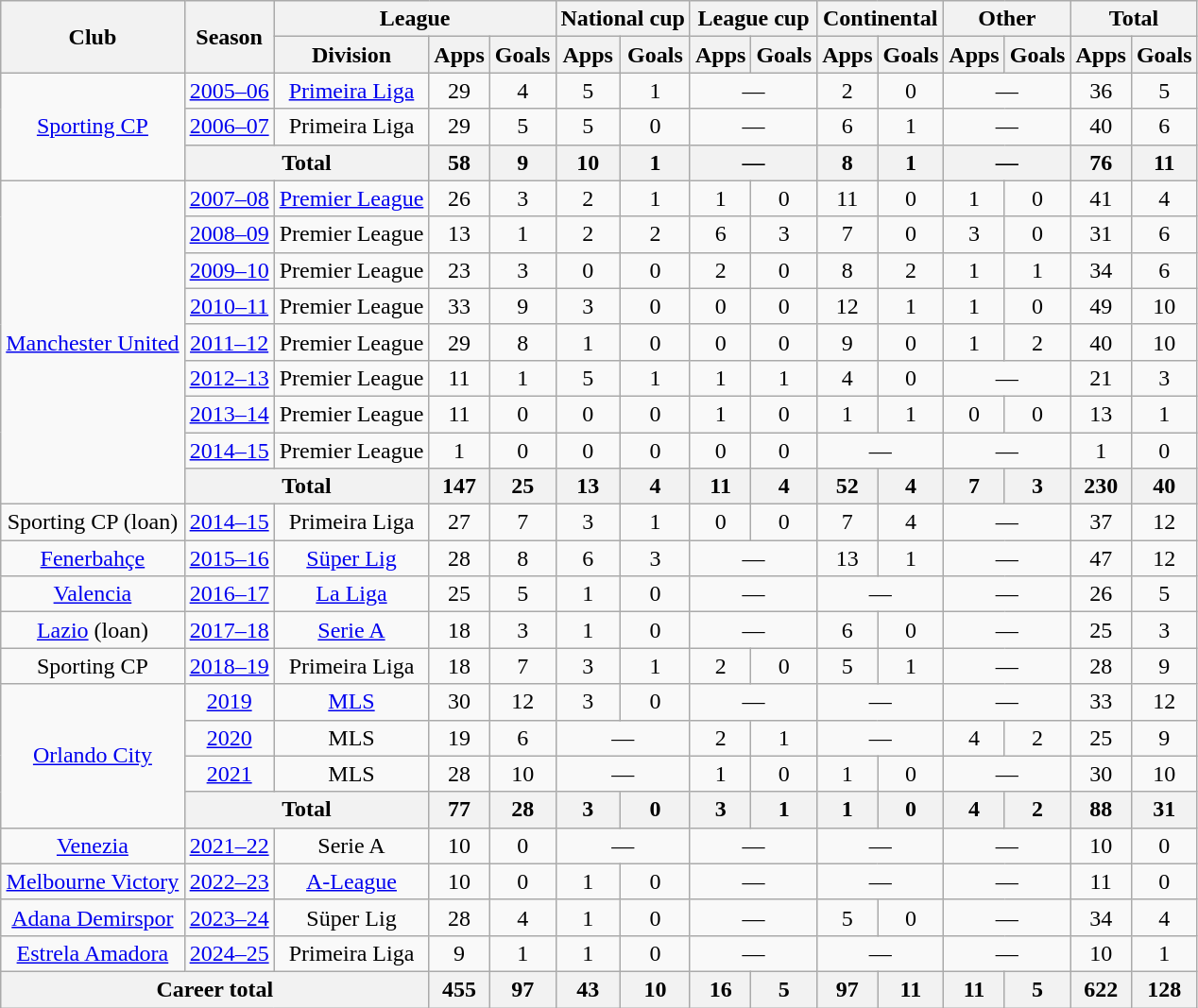<table class=wikitable style=text-align:center>
<tr>
<th rowspan=2>Club</th>
<th rowspan=2>Season</th>
<th colspan=3>League</th>
<th colspan=2>National cup</th>
<th colspan=2>League cup</th>
<th colspan=2>Continental</th>
<th colspan=2>Other</th>
<th colspan=2>Total</th>
</tr>
<tr>
<th>Division</th>
<th>Apps</th>
<th>Goals</th>
<th>Apps</th>
<th>Goals</th>
<th>Apps</th>
<th>Goals</th>
<th>Apps</th>
<th>Goals</th>
<th>Apps</th>
<th>Goals</th>
<th>Apps</th>
<th>Goals</th>
</tr>
<tr>
<td rowspan=3><a href='#'>Sporting CP</a></td>
<td><a href='#'>2005–06</a></td>
<td><a href='#'>Primeira Liga</a></td>
<td>29</td>
<td>4</td>
<td>5</td>
<td>1</td>
<td colspan=2>—</td>
<td>2</td>
<td>0</td>
<td colspan=2>—</td>
<td>36</td>
<td>5</td>
</tr>
<tr>
<td><a href='#'>2006–07</a></td>
<td>Primeira Liga</td>
<td>29</td>
<td>5</td>
<td>5</td>
<td>0</td>
<td colspan=2>—</td>
<td>6</td>
<td>1</td>
<td colspan=2>—</td>
<td>40</td>
<td>6</td>
</tr>
<tr>
<th colspan=2>Total</th>
<th>58</th>
<th>9</th>
<th>10</th>
<th>1</th>
<th colspan=2>—</th>
<th>8</th>
<th>1</th>
<th colspan=2>—</th>
<th>76</th>
<th>11</th>
</tr>
<tr>
<td rowspan=9><a href='#'>Manchester United</a></td>
<td><a href='#'>2007–08</a></td>
<td><a href='#'>Premier League</a></td>
<td>26</td>
<td>3</td>
<td>2</td>
<td>1</td>
<td>1</td>
<td>0</td>
<td>11</td>
<td>0</td>
<td>1</td>
<td>0</td>
<td>41</td>
<td>4</td>
</tr>
<tr>
<td><a href='#'>2008–09</a></td>
<td>Premier League</td>
<td>13</td>
<td>1</td>
<td>2</td>
<td>2</td>
<td>6</td>
<td>3</td>
<td>7</td>
<td>0</td>
<td>3</td>
<td>0</td>
<td>31</td>
<td>6</td>
</tr>
<tr>
<td><a href='#'>2009–10</a></td>
<td>Premier League</td>
<td>23</td>
<td>3</td>
<td>0</td>
<td>0</td>
<td>2</td>
<td>0</td>
<td>8</td>
<td>2</td>
<td>1</td>
<td>1</td>
<td>34</td>
<td>6</td>
</tr>
<tr>
<td><a href='#'>2010–11</a></td>
<td>Premier League</td>
<td>33</td>
<td>9</td>
<td>3</td>
<td>0</td>
<td>0</td>
<td>0</td>
<td>12</td>
<td>1</td>
<td>1</td>
<td>0</td>
<td>49</td>
<td>10</td>
</tr>
<tr>
<td><a href='#'>2011–12</a></td>
<td>Premier League</td>
<td>29</td>
<td>8</td>
<td>1</td>
<td>0</td>
<td>0</td>
<td>0</td>
<td>9</td>
<td>0</td>
<td>1</td>
<td>2</td>
<td>40</td>
<td>10</td>
</tr>
<tr>
<td><a href='#'>2012–13</a></td>
<td>Premier League</td>
<td>11</td>
<td>1</td>
<td>5</td>
<td>1</td>
<td>1</td>
<td>1</td>
<td>4</td>
<td>0</td>
<td colspan=2>—</td>
<td>21</td>
<td>3</td>
</tr>
<tr>
<td><a href='#'>2013–14</a></td>
<td>Premier League</td>
<td>11</td>
<td>0</td>
<td>0</td>
<td>0</td>
<td>1</td>
<td>0</td>
<td>1</td>
<td>1</td>
<td>0</td>
<td>0</td>
<td>13</td>
<td>1</td>
</tr>
<tr>
<td><a href='#'>2014–15</a></td>
<td>Premier League</td>
<td>1</td>
<td>0</td>
<td>0</td>
<td>0</td>
<td>0</td>
<td>0</td>
<td colspan=2>—</td>
<td colspan=2>—</td>
<td>1</td>
<td>0</td>
</tr>
<tr>
<th colspan=2>Total</th>
<th>147</th>
<th>25</th>
<th>13</th>
<th>4</th>
<th>11</th>
<th>4</th>
<th>52</th>
<th>4</th>
<th>7</th>
<th>3</th>
<th>230</th>
<th>40</th>
</tr>
<tr>
<td>Sporting CP (loan)</td>
<td><a href='#'>2014–15</a></td>
<td>Primeira Liga</td>
<td>27</td>
<td>7</td>
<td>3</td>
<td>1</td>
<td>0</td>
<td>0</td>
<td>7</td>
<td>4</td>
<td colspan=2>—</td>
<td>37</td>
<td>12</td>
</tr>
<tr>
<td><a href='#'>Fenerbahçe</a></td>
<td><a href='#'>2015–16</a></td>
<td><a href='#'>Süper Lig</a></td>
<td>28</td>
<td>8</td>
<td>6</td>
<td>3</td>
<td colspan=2>—</td>
<td>13</td>
<td>1</td>
<td colspan=2>—</td>
<td>47</td>
<td>12</td>
</tr>
<tr>
<td><a href='#'>Valencia</a></td>
<td><a href='#'>2016–17</a></td>
<td><a href='#'>La Liga</a></td>
<td>25</td>
<td>5</td>
<td>1</td>
<td>0</td>
<td colspan=2>—</td>
<td colspan=2>—</td>
<td colspan=2>—</td>
<td>26</td>
<td>5</td>
</tr>
<tr>
<td><a href='#'>Lazio</a> (loan)</td>
<td><a href='#'>2017–18</a></td>
<td><a href='#'>Serie A</a></td>
<td>18</td>
<td>3</td>
<td>1</td>
<td>0</td>
<td colspan=2>—</td>
<td>6</td>
<td>0</td>
<td colspan=2>—</td>
<td>25</td>
<td>3</td>
</tr>
<tr>
<td>Sporting CP</td>
<td><a href='#'>2018–19</a></td>
<td>Primeira Liga</td>
<td>18</td>
<td>7</td>
<td>3</td>
<td>1</td>
<td>2</td>
<td>0</td>
<td>5</td>
<td>1</td>
<td colspan=2>—</td>
<td>28</td>
<td>9</td>
</tr>
<tr>
<td rowspan=4><a href='#'>Orlando City</a></td>
<td><a href='#'>2019</a></td>
<td><a href='#'>MLS</a></td>
<td>30</td>
<td>12</td>
<td>3</td>
<td>0</td>
<td colspan=2>—</td>
<td colspan=2>—</td>
<td colspan=2>—</td>
<td>33</td>
<td>12</td>
</tr>
<tr>
<td><a href='#'>2020</a></td>
<td>MLS</td>
<td>19</td>
<td>6</td>
<td colspan=2>—</td>
<td>2</td>
<td>1</td>
<td colspan=2>—</td>
<td>4</td>
<td>2</td>
<td>25</td>
<td>9</td>
</tr>
<tr>
<td><a href='#'>2021</a></td>
<td>MLS</td>
<td>28</td>
<td>10</td>
<td colspan=2>—</td>
<td>1</td>
<td>0</td>
<td>1</td>
<td>0</td>
<td colspan=2>—</td>
<td>30</td>
<td>10</td>
</tr>
<tr>
<th colspan=2>Total</th>
<th>77</th>
<th>28</th>
<th>3</th>
<th>0</th>
<th>3</th>
<th>1</th>
<th>1</th>
<th>0</th>
<th>4</th>
<th>2</th>
<th>88</th>
<th>31</th>
</tr>
<tr>
<td><a href='#'>Venezia</a></td>
<td><a href='#'>2021–22</a></td>
<td>Serie A</td>
<td>10</td>
<td>0</td>
<td colspan=2>—</td>
<td colspan=2>—</td>
<td colspan=2>—</td>
<td colspan=2>—</td>
<td>10</td>
<td>0</td>
</tr>
<tr>
<td><a href='#'>Melbourne Victory</a></td>
<td><a href='#'>2022–23</a></td>
<td><a href='#'>A-League</a></td>
<td>10</td>
<td>0</td>
<td>1</td>
<td>0</td>
<td colspan=2>—</td>
<td colspan=2>—</td>
<td colspan=2>—</td>
<td>11</td>
<td>0</td>
</tr>
<tr>
<td><a href='#'>Adana Demirspor</a></td>
<td><a href='#'>2023–24</a></td>
<td>Süper Lig</td>
<td>28</td>
<td>4</td>
<td>1</td>
<td>0</td>
<td colspan=2>—</td>
<td>5</td>
<td>0</td>
<td colspan=2>—</td>
<td>34</td>
<td>4</td>
</tr>
<tr>
<td><a href='#'>Estrela Amadora</a></td>
<td><a href='#'>2024–25</a></td>
<td>Primeira Liga</td>
<td>9</td>
<td>1</td>
<td>1</td>
<td>0</td>
<td colspan=2>—</td>
<td colspan=2>—</td>
<td colspan=2>—</td>
<td>10</td>
<td>1</td>
</tr>
<tr>
<th colspan=3>Career total</th>
<th>455</th>
<th>97</th>
<th>43</th>
<th>10</th>
<th>16</th>
<th>5</th>
<th>97</th>
<th>11</th>
<th>11</th>
<th>5</th>
<th>622</th>
<th>128</th>
</tr>
</table>
